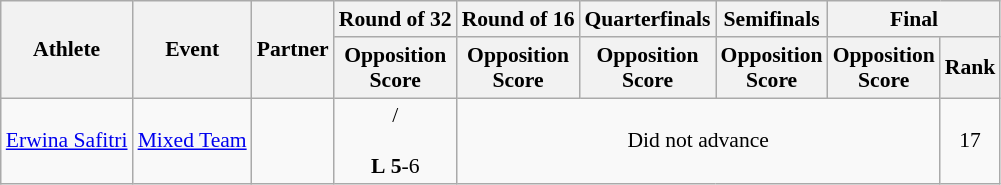<table class="wikitable" border="1" style="font-size:90%">
<tr>
<th rowspan=2>Athlete</th>
<th rowspan=2>Event</th>
<th rowspan=2>Partner</th>
<th>Round of 32</th>
<th>Round of 16</th>
<th>Quarterfinals</th>
<th>Semifinals</th>
<th colspan=2>Final</th>
</tr>
<tr>
<th>Opposition<br>Score</th>
<th>Opposition<br>Score</th>
<th>Opposition<br>Score</th>
<th>Opposition<br>Score</th>
<th>Opposition<br>Score</th>
<th>Rank</th>
</tr>
<tr>
<td><a href='#'>Erwina Safitri</a></td>
<td><a href='#'>Mixed Team</a></td>
<td></td>
<td align=center>/ <br>  <br> <strong>L</strong> <strong>5</strong>-6</td>
<td colspan=4 align=center>Did not advance</td>
<td align=center>17</td>
</tr>
</table>
